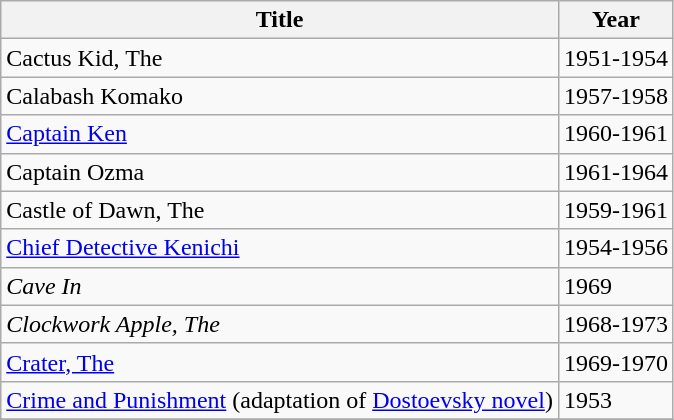<table class="wikitable sortable">
<tr>
<th>Title</th>
<th>Year</th>
</tr>
<tr>
<td>Cactus Kid, The</td>
<td>1951-1954</td>
</tr>
<tr>
<td>Calabash Komako</td>
<td>1957-1958</td>
</tr>
<tr>
<td><a href='#'>Captain Ken</a></td>
<td>1960-1961</td>
</tr>
<tr>
<td>Captain Ozma</td>
<td>1961-1964</td>
</tr>
<tr>
<td>Castle of Dawn, The</td>
<td>1959-1961</td>
</tr>
<tr>
<td><a href='#'>Chief Detective Kenichi</a></td>
<td>1954-1956</td>
</tr>
<tr>
<td><em>Cave In</em></td>
<td>1969</td>
</tr>
<tr>
<td><em>Clockwork Apple, The</em></td>
<td>1968-1973</td>
</tr>
<tr>
<td><a href='#'>Crater, The</a></td>
<td>1969-1970</td>
</tr>
<tr>
<td><a href='#'>Crime and Punishment</a> (adaptation of <a href='#'>Dostoevsky novel</a>)</td>
<td>1953</td>
</tr>
<tr>
</tr>
</table>
